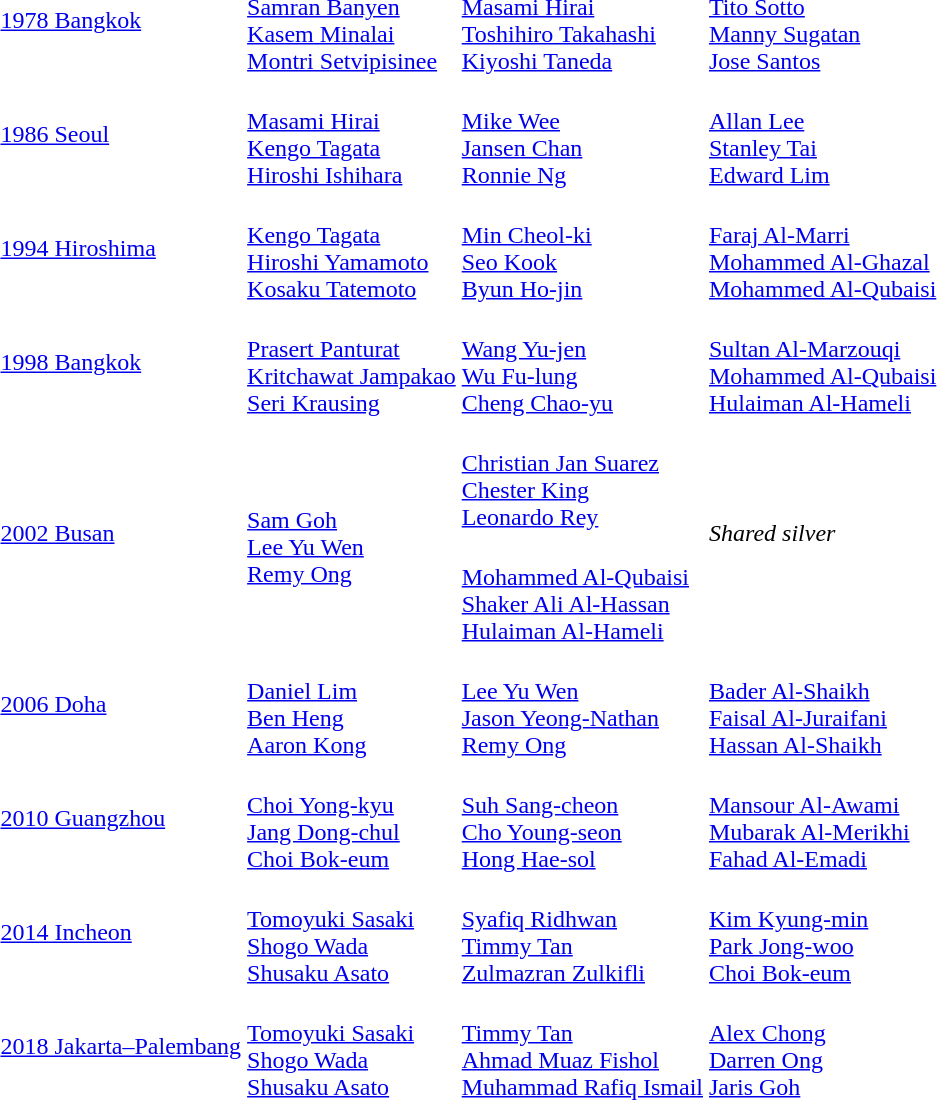<table>
<tr>
<td><a href='#'>1978 Bangkok</a></td>
<td><br><a href='#'>Samran Banyen</a><br><a href='#'>Kasem Minalai</a><br><a href='#'>Montri Setvipisinee</a></td>
<td><br><a href='#'>Masami Hirai</a><br><a href='#'>Toshihiro Takahashi</a><br><a href='#'>Kiyoshi Taneda</a></td>
<td><br><a href='#'>Tito Sotto</a><br><a href='#'>Manny Sugatan</a><br><a href='#'>Jose Santos</a></td>
</tr>
<tr>
<td><a href='#'>1986 Seoul</a></td>
<td><br><a href='#'>Masami Hirai</a><br><a href='#'>Kengo Tagata</a><br><a href='#'>Hiroshi Ishihara</a></td>
<td><br><a href='#'>Mike Wee</a><br><a href='#'>Jansen Chan</a><br><a href='#'>Ronnie Ng</a></td>
<td><br><a href='#'>Allan Lee</a><br><a href='#'>Stanley Tai</a><br><a href='#'>Edward Lim</a></td>
</tr>
<tr>
<td><a href='#'>1994 Hiroshima</a></td>
<td><br><a href='#'>Kengo Tagata</a><br><a href='#'>Hiroshi Yamamoto</a><br><a href='#'>Kosaku Tatemoto</a></td>
<td><br><a href='#'>Min Cheol-ki</a><br><a href='#'>Seo Kook</a><br><a href='#'>Byun Ho-jin</a></td>
<td><br><a href='#'>Faraj Al-Marri</a><br><a href='#'>Mohammed Al-Ghazal</a><br><a href='#'>Mohammed Al-Qubaisi</a></td>
</tr>
<tr>
<td><a href='#'>1998 Bangkok</a></td>
<td><br><a href='#'>Prasert Panturat</a><br><a href='#'>Kritchawat Jampakao</a><br><a href='#'>Seri Krausing</a></td>
<td><br><a href='#'>Wang Yu-jen</a><br><a href='#'>Wu Fu-lung</a><br><a href='#'>Cheng Chao-yu</a></td>
<td><br><a href='#'>Sultan Al-Marzouqi</a><br><a href='#'>Mohammed Al-Qubaisi</a><br><a href='#'>Hulaiman Al-Hameli</a></td>
</tr>
<tr>
<td rowspan=2><a href='#'>2002 Busan</a></td>
<td rowspan=2><br><a href='#'>Sam Goh</a><br><a href='#'>Lee Yu Wen</a><br><a href='#'>Remy Ong</a></td>
<td><br><a href='#'>Christian Jan Suarez</a><br><a href='#'>Chester King</a><br><a href='#'>Leonardo Rey</a></td>
<td rowspan=2><em>Shared silver</em></td>
</tr>
<tr>
<td><br><a href='#'>Mohammed Al-Qubaisi</a><br><a href='#'>Shaker Ali Al-Hassan</a><br><a href='#'>Hulaiman Al-Hameli</a></td>
</tr>
<tr>
<td><a href='#'>2006 Doha</a></td>
<td><br><a href='#'>Daniel Lim</a><br><a href='#'>Ben Heng</a><br><a href='#'>Aaron Kong</a></td>
<td><br><a href='#'>Lee Yu Wen</a><br><a href='#'>Jason Yeong-Nathan</a><br><a href='#'>Remy Ong</a></td>
<td><br><a href='#'>Bader Al-Shaikh</a><br><a href='#'>Faisal Al-Juraifani</a><br><a href='#'>Hassan Al-Shaikh</a></td>
</tr>
<tr>
<td><a href='#'>2010 Guangzhou</a></td>
<td><br><a href='#'>Choi Yong-kyu</a><br><a href='#'>Jang Dong-chul</a><br><a href='#'>Choi Bok-eum</a></td>
<td><br><a href='#'>Suh Sang-cheon</a><br><a href='#'>Cho Young-seon</a><br><a href='#'>Hong Hae-sol</a></td>
<td><br><a href='#'>Mansour Al-Awami</a><br><a href='#'>Mubarak Al-Merikhi</a><br><a href='#'>Fahad Al-Emadi</a></td>
</tr>
<tr>
<td><a href='#'>2014 Incheon</a></td>
<td><br><a href='#'>Tomoyuki Sasaki</a><br><a href='#'>Shogo Wada</a><br><a href='#'>Shusaku Asato</a></td>
<td><br><a href='#'>Syafiq Ridhwan</a><br><a href='#'>Timmy Tan</a><br><a href='#'>Zulmazran Zulkifli</a></td>
<td><br><a href='#'>Kim Kyung-min</a><br><a href='#'>Park Jong-woo</a><br><a href='#'>Choi Bok-eum</a></td>
</tr>
<tr>
<td><a href='#'>2018 Jakarta–Palembang</a></td>
<td><br><a href='#'>Tomoyuki Sasaki</a><br><a href='#'>Shogo Wada</a><br><a href='#'>Shusaku Asato</a></td>
<td><br><a href='#'>Timmy Tan</a><br><a href='#'>Ahmad Muaz Fishol</a><br><a href='#'>Muhammad Rafiq Ismail</a></td>
<td><br><a href='#'>Alex Chong</a><br><a href='#'>Darren Ong</a><br><a href='#'>Jaris Goh</a></td>
</tr>
</table>
